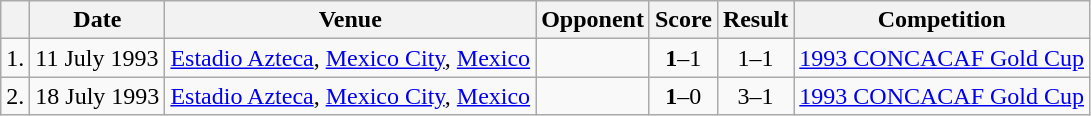<table class="wikitable">
<tr>
<th></th>
<th>Date</th>
<th>Venue</th>
<th>Opponent</th>
<th>Score</th>
<th>Result</th>
<th>Competition</th>
</tr>
<tr>
<td align="center">1.</td>
<td>11 July 1993</td>
<td><a href='#'>Estadio Azteca</a>, <a href='#'>Mexico City</a>, <a href='#'>Mexico</a></td>
<td></td>
<td align="center"><strong>1</strong>–1</td>
<td align="center">1–1</td>
<td><a href='#'>1993 CONCACAF Gold Cup</a></td>
</tr>
<tr>
<td align="center">2.</td>
<td>18 July 1993</td>
<td><a href='#'>Estadio Azteca</a>, <a href='#'>Mexico City</a>, <a href='#'>Mexico</a></td>
<td></td>
<td align="center"><strong>1</strong>–0</td>
<td align="center">3–1</td>
<td><a href='#'>1993 CONCACAF Gold Cup</a></td>
</tr>
</table>
